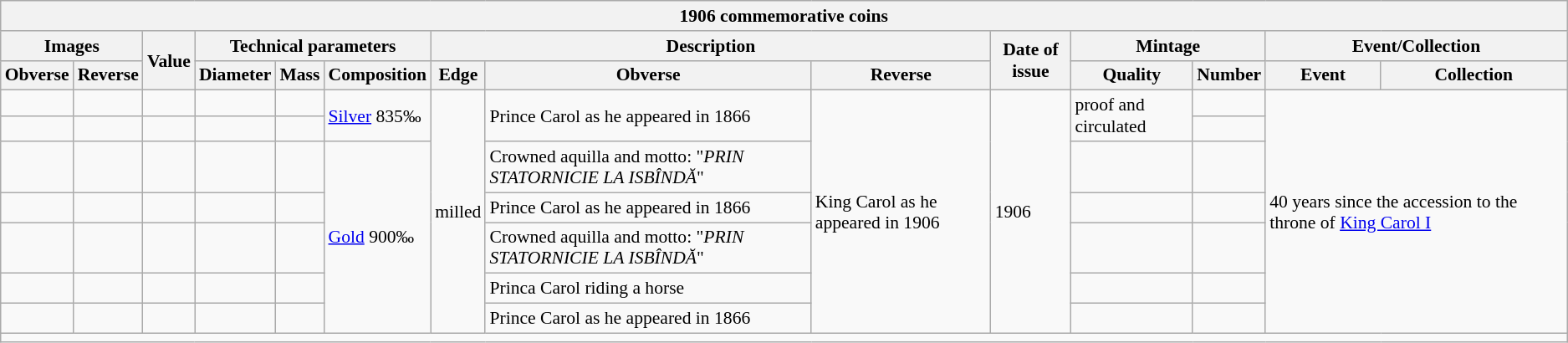<table class="wikitable" style="font-size: 90%">
<tr>
<th colspan="14">1906 commemorative coins</th>
</tr>
<tr>
<th colspan=2>Images</th>
<th rowspan=2>Value</th>
<th colspan=3>Technical parameters</th>
<th colspan=3>Description</th>
<th rowspan=2>Date of issue</th>
<th colspan=2>Mintage</th>
<th colspan=2>Event/Collection</th>
</tr>
<tr>
<th>Obverse</th>
<th>Reverse</th>
<th>Diameter</th>
<th>Mass</th>
<th>Composition</th>
<th>Edge</th>
<th>Obverse</th>
<th>Reverse</th>
<th>Quality</th>
<th>Number</th>
<th>Event</th>
<th>Collection</th>
</tr>
<tr>
<td></td>
<td></td>
<td align = right></td>
<td align = right></td>
<td align = right></td>
<td rowspan=2><a href='#'>Silver</a> 835‰</td>
<td rowspan=7>milled</td>
<td rowspan=2>Prince Carol as he appeared in 1866</td>
<td rowspan=7>King Carol as he appeared in 1906</td>
<td rowspan=7>1906</td>
<td rowspan=2>proof and circulated</td>
<td align = right></td>
<td rowspan=7 colspan=2>40 years since the accession to the throne of <a href='#'>King Carol I</a></td>
</tr>
<tr>
<td></td>
<td></td>
<td align = right></td>
<td align = right></td>
<td align = right></td>
<td align = right></td>
</tr>
<tr>
<td></td>
<td></td>
<td align = right></td>
<td align = right></td>
<td align = right></td>
<td rowspan=5><a href='#'>Gold</a> 900‰</td>
<td>Crowned aquilla and motto: "<em>PRIN STATORNICIE LA ISBÎNDĂ</em>"</td>
<td></td>
<td align = right></td>
</tr>
<tr>
<td></td>
<td></td>
<td align = right></td>
<td align = right></td>
<td align = right></td>
<td>Prince Carol as he appeared in 1866</td>
<td></td>
<td align = right></td>
</tr>
<tr>
<td></td>
<td></td>
<td align = right></td>
<td align = right></td>
<td align = right></td>
<td>Crowned aquilla and motto: "<em>PRIN STATORNICIE LA ISBÎNDĂ</em>"</td>
<td></td>
<td align = right></td>
</tr>
<tr>
<td></td>
<td></td>
<td align = right></td>
<td align = right></td>
<td align = right></td>
<td>Princa Carol riding a horse</td>
<td></td>
<td align = right></td>
</tr>
<tr>
<td></td>
<td></td>
<td align = right></td>
<td align = right></td>
<td align = right></td>
<td>Prince Carol as he appeared in 1866</td>
<td></td>
<td align = right></td>
</tr>
<tr>
<td colspan="14"></td>
</tr>
</table>
